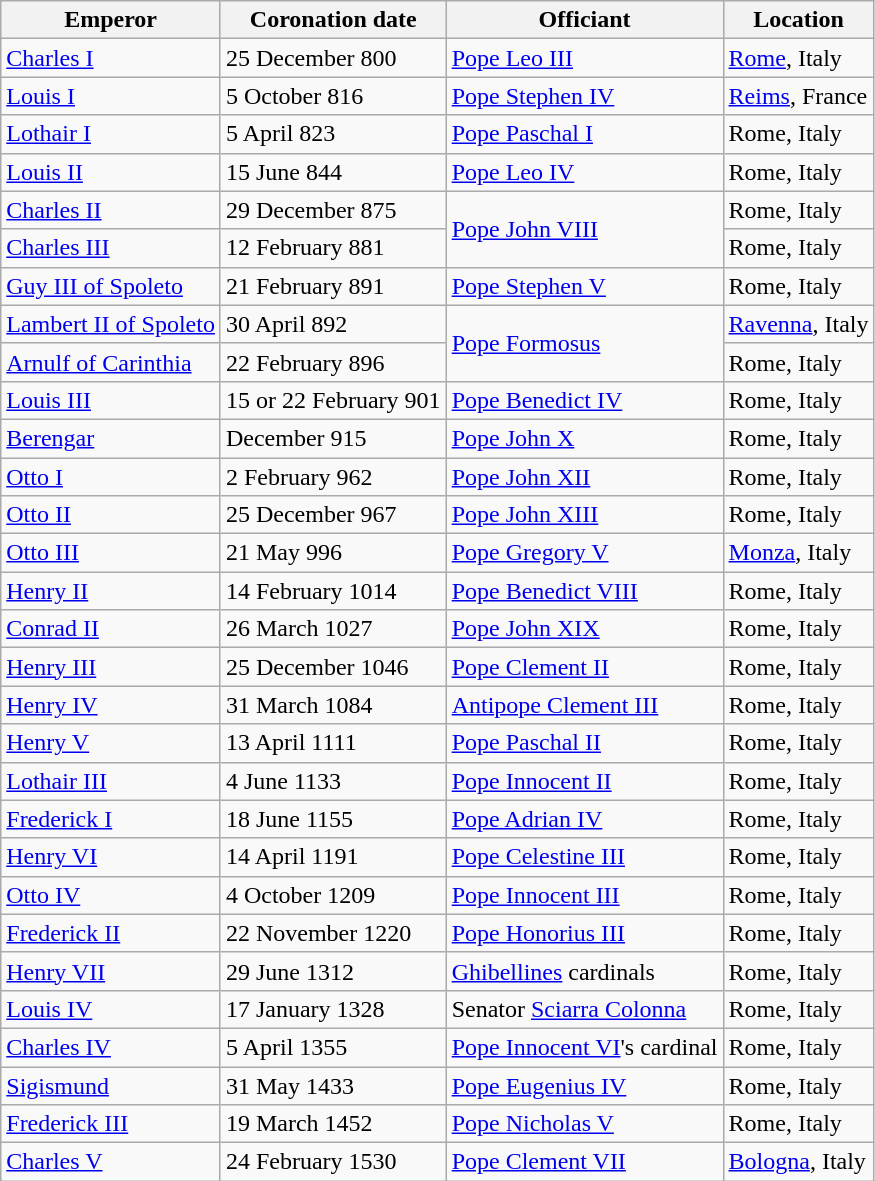<table class="wikitable">
<tr>
<th>Emperor</th>
<th>Coronation date</th>
<th>Officiant</th>
<th>Location</th>
</tr>
<tr>
<td><a href='#'>Charles I</a></td>
<td>25 December 800</td>
<td><a href='#'>Pope Leo III</a></td>
<td><a href='#'>Rome</a>, Italy</td>
</tr>
<tr>
<td><a href='#'>Louis I</a></td>
<td>5 October 816</td>
<td><a href='#'>Pope Stephen IV</a></td>
<td><a href='#'>Reims</a>, France</td>
</tr>
<tr>
<td><a href='#'>Lothair I</a></td>
<td>5 April 823</td>
<td><a href='#'>Pope Paschal I</a></td>
<td>Rome, Italy</td>
</tr>
<tr>
<td><a href='#'>Louis II</a></td>
<td>15 June 844</td>
<td><a href='#'>Pope Leo IV</a></td>
<td>Rome, Italy</td>
</tr>
<tr>
<td><a href='#'>Charles II</a></td>
<td>29 December 875</td>
<td rowspan="2"><a href='#'>Pope John VIII</a></td>
<td>Rome, Italy</td>
</tr>
<tr>
<td><a href='#'>Charles III</a></td>
<td>12 February 881</td>
<td>Rome, Italy</td>
</tr>
<tr>
<td><a href='#'>Guy III of Spoleto</a></td>
<td>21 February 891</td>
<td><a href='#'>Pope Stephen V</a></td>
<td>Rome, Italy</td>
</tr>
<tr>
<td><a href='#'>Lambert II of Spoleto</a></td>
<td>30 April 892</td>
<td rowspan="2"><a href='#'>Pope Formosus</a></td>
<td><a href='#'>Ravenna</a>, Italy</td>
</tr>
<tr>
<td><a href='#'>Arnulf of Carinthia</a></td>
<td>22 February 896</td>
<td>Rome, Italy</td>
</tr>
<tr>
<td><a href='#'>Louis III</a></td>
<td>15 or 22 February 901</td>
<td><a href='#'>Pope Benedict IV</a></td>
<td>Rome, Italy</td>
</tr>
<tr>
<td><a href='#'>Berengar</a></td>
<td>December 915</td>
<td><a href='#'>Pope John X</a></td>
<td>Rome, Italy</td>
</tr>
<tr>
<td><a href='#'>Otto I</a></td>
<td>2 February 962</td>
<td><a href='#'>Pope John XII</a></td>
<td>Rome, Italy</td>
</tr>
<tr>
<td><a href='#'>Otto II</a></td>
<td>25 December 967</td>
<td><a href='#'>Pope John XIII</a></td>
<td>Rome, Italy</td>
</tr>
<tr>
<td><a href='#'>Otto III</a></td>
<td>21 May 996</td>
<td><a href='#'>Pope Gregory V</a></td>
<td><a href='#'>Monza</a>, Italy</td>
</tr>
<tr>
<td><a href='#'>Henry II</a></td>
<td>14 February 1014</td>
<td><a href='#'>Pope Benedict VIII</a></td>
<td>Rome, Italy</td>
</tr>
<tr>
<td><a href='#'>Conrad II</a></td>
<td>26 March 1027</td>
<td><a href='#'>Pope John XIX</a></td>
<td>Rome, Italy</td>
</tr>
<tr>
<td><a href='#'>Henry III</a></td>
<td>25 December 1046</td>
<td><a href='#'>Pope Clement II</a></td>
<td>Rome, Italy</td>
</tr>
<tr>
<td><a href='#'>Henry IV</a></td>
<td>31 March 1084</td>
<td><a href='#'>Antipope Clement III</a></td>
<td>Rome, Italy</td>
</tr>
<tr>
<td><a href='#'>Henry V</a></td>
<td>13 April 1111</td>
<td><a href='#'>Pope Paschal II</a></td>
<td>Rome, Italy</td>
</tr>
<tr>
<td><a href='#'>Lothair III</a></td>
<td>4 June 1133</td>
<td><a href='#'>Pope Innocent II</a></td>
<td>Rome, Italy</td>
</tr>
<tr>
<td><a href='#'>Frederick I</a></td>
<td>18 June 1155</td>
<td><a href='#'>Pope Adrian IV</a></td>
<td>Rome, Italy</td>
</tr>
<tr>
<td><a href='#'>Henry VI</a></td>
<td>14 April 1191</td>
<td><a href='#'>Pope Celestine III</a></td>
<td>Rome, Italy</td>
</tr>
<tr>
<td><a href='#'>Otto IV</a></td>
<td>4 October 1209</td>
<td><a href='#'>Pope Innocent III</a></td>
<td>Rome, Italy</td>
</tr>
<tr>
<td><a href='#'>Frederick II</a></td>
<td>22 November 1220</td>
<td><a href='#'>Pope Honorius III</a></td>
<td>Rome, Italy</td>
</tr>
<tr>
<td><a href='#'>Henry VII</a></td>
<td>29 June 1312</td>
<td><a href='#'>Ghibellines</a> cardinals</td>
<td>Rome, Italy</td>
</tr>
<tr>
<td><a href='#'>Louis IV</a></td>
<td>17 January 1328</td>
<td>Senator <a href='#'>Sciarra Colonna</a></td>
<td>Rome, Italy</td>
</tr>
<tr>
<td><a href='#'>Charles IV</a></td>
<td>5 April 1355</td>
<td><a href='#'>Pope Innocent VI</a>'s cardinal</td>
<td>Rome, Italy</td>
</tr>
<tr>
<td><a href='#'>Sigismund</a></td>
<td>31 May 1433</td>
<td><a href='#'>Pope Eugenius IV</a></td>
<td>Rome, Italy</td>
</tr>
<tr>
<td><a href='#'>Frederick III</a></td>
<td>19 March 1452</td>
<td><a href='#'>Pope Nicholas V</a></td>
<td>Rome, Italy</td>
</tr>
<tr>
<td><a href='#'>Charles V</a></td>
<td>24 February 1530</td>
<td><a href='#'>Pope Clement VII</a></td>
<td><a href='#'>Bologna</a>, Italy</td>
</tr>
</table>
